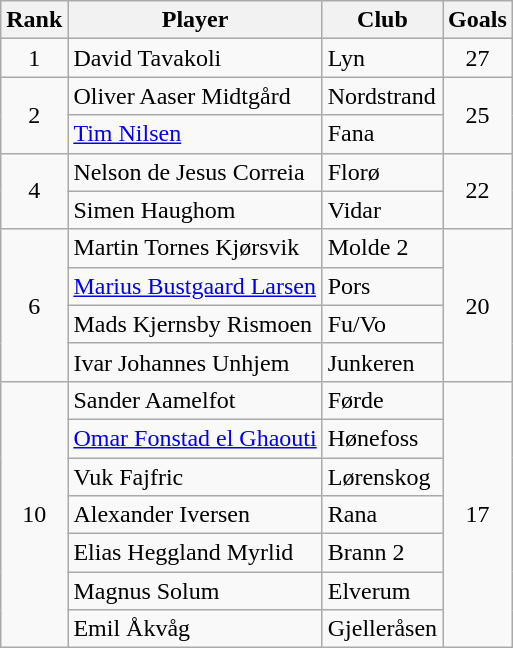<table class="wikitable" style="text-align:center">
<tr>
<th>Rank</th>
<th>Player</th>
<th>Club</th>
<th>Goals</th>
</tr>
<tr>
<td rowspan="1">1</td>
<td align="left"> David Tavakoli</td>
<td align="left">Lyn</td>
<td rowspan="1">27</td>
</tr>
<tr>
<td rowspan="2">2</td>
<td align="left"> Oliver Aaser Midtgård</td>
<td align="left">Nordstrand</td>
<td rowspan="2">25</td>
</tr>
<tr>
<td align="left"> <a href='#'>Tim Nilsen</a></td>
<td align="left">Fana</td>
</tr>
<tr>
<td rowspan="2">4</td>
<td align="left"> Nelson de Jesus Correia</td>
<td align="left">Florø</td>
<td rowspan="2">22</td>
</tr>
<tr>
<td align="left"> Simen Haughom</td>
<td align="left">Vidar</td>
</tr>
<tr>
<td rowspan="4">6</td>
<td align="left"> Martin Tornes Kjørsvik</td>
<td align="left">Molde 2</td>
<td rowspan="4">20</td>
</tr>
<tr>
<td align="left"> <a href='#'>Marius Bustgaard Larsen</a></td>
<td align="left">Pors</td>
</tr>
<tr>
<td align="left"> Mads Kjernsby Rismoen</td>
<td align="left">Fu/Vo</td>
</tr>
<tr>
<td align="left"> Ivar Johannes Unhjem</td>
<td align="left">Junkeren</td>
</tr>
<tr>
<td rowspan="7">10</td>
<td align="left"> Sander Aamelfot</td>
<td align="left">Førde</td>
<td rowspan="7">17</td>
</tr>
<tr>
<td align="left"> <a href='#'>Omar Fonstad el Ghaouti</a></td>
<td align="left">Hønefoss</td>
</tr>
<tr>
<td align="left"> Vuk Fajfric</td>
<td align="left">Lørenskog</td>
</tr>
<tr>
<td align="left"> Alexander Iversen</td>
<td align="left">Rana</td>
</tr>
<tr>
<td align="left"> Elias Heggland Myrlid</td>
<td align="left">Brann 2</td>
</tr>
<tr>
<td align="left"> Magnus Solum</td>
<td align="left">Elverum</td>
</tr>
<tr>
<td align="left"> Emil Åkvåg</td>
<td align="left">Gjelleråsen</td>
</tr>
</table>
